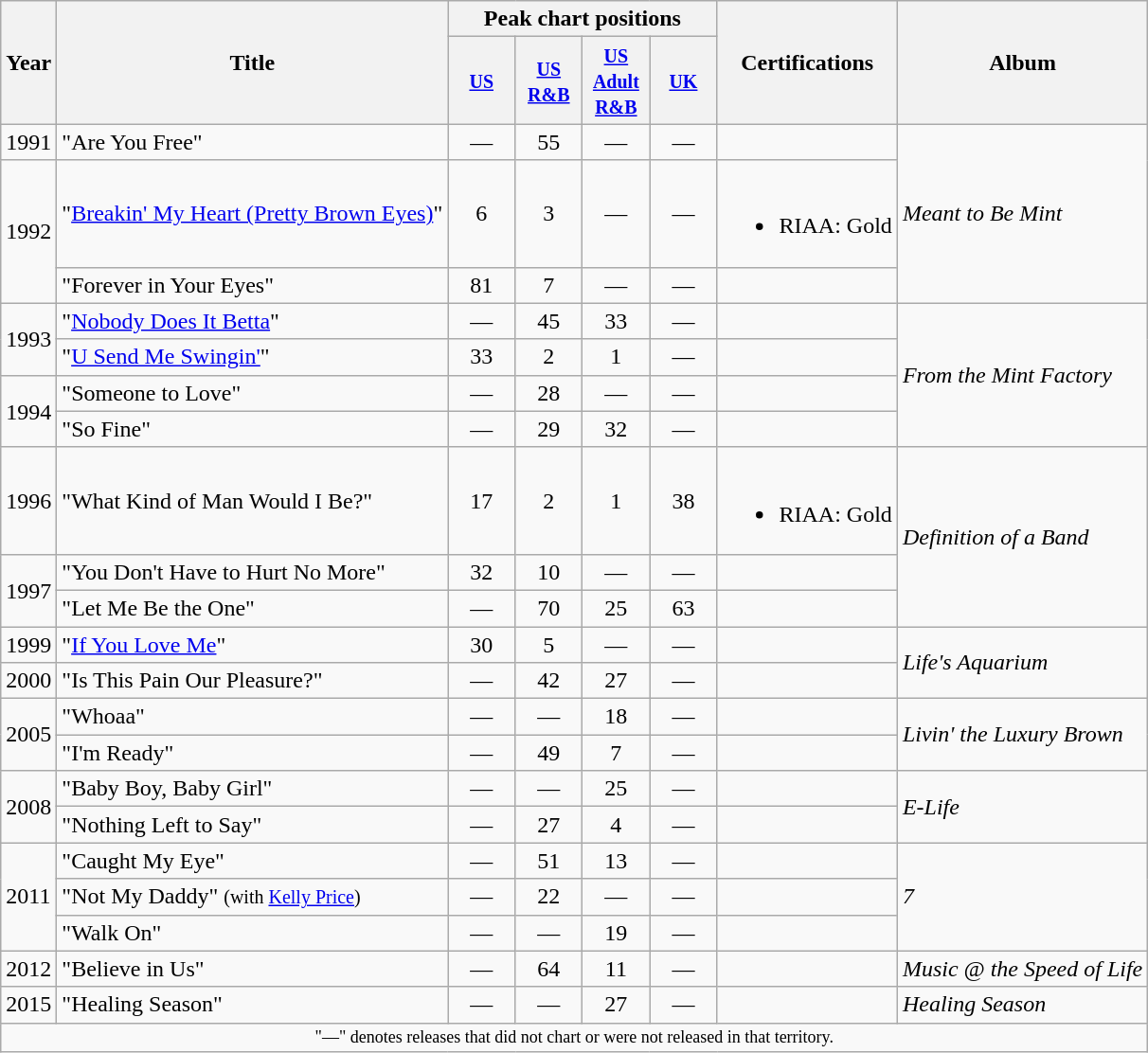<table class="wikitable">
<tr>
<th scope="col" rowspan="2">Year</th>
<th scope="col" rowspan="2">Title</th>
<th scope="col" colspan="4">Peak chart positions</th>
<th scope="col" rowspan="2">Certifications</th>
<th scope="col" rowspan="2">Album</th>
</tr>
<tr>
<th align="center" width="40"><small><a href='#'>US</a></small><br></th>
<th align="center" width="40"><small><a href='#'>US R&B</a></small><br></th>
<th align="center" width="40"><small><a href='#'>US Adult R&B</a></small><br></th>
<th align="center" width="40"><small><a href='#'>UK</a></small><br></th>
</tr>
<tr>
<td>1991</td>
<td>"Are You Free"</td>
<td align="center">—</td>
<td align="center">55</td>
<td align="center">—</td>
<td align="center">—</td>
<td></td>
<td rowspan="3"><em>Meant to Be Mint</em></td>
</tr>
<tr>
<td rowspan="2">1992</td>
<td>"<a href='#'>Breakin' My Heart (Pretty Brown Eyes)</a>"</td>
<td align="center">6</td>
<td align="center">3</td>
<td align="center">—</td>
<td align="center">—</td>
<td><br><ul><li>RIAA: Gold</li></ul></td>
</tr>
<tr>
<td>"Forever in Your Eyes"</td>
<td align="center">81</td>
<td align="center">7</td>
<td align="center">—</td>
<td align="center">—</td>
<td></td>
</tr>
<tr>
<td rowspan="2">1993</td>
<td>"<a href='#'>Nobody Does It Betta</a>"</td>
<td align="center">—</td>
<td align="center">45</td>
<td align="center">33</td>
<td align="center">—</td>
<td></td>
<td rowspan="4"><em>From the Mint Factory</em></td>
</tr>
<tr>
<td>"<a href='#'>U Send Me Swingin'</a>"</td>
<td align="center">33</td>
<td align="center">2</td>
<td align="center">1</td>
<td align="center">—</td>
<td></td>
</tr>
<tr>
<td rowspan="2">1994</td>
<td>"Someone to Love"</td>
<td align="center">—</td>
<td align="center">28</td>
<td align="center">—</td>
<td align="center">—</td>
<td></td>
</tr>
<tr>
<td>"So Fine"</td>
<td align="center">—</td>
<td align="center">29</td>
<td align="center">32</td>
<td align="center">—</td>
<td></td>
</tr>
<tr>
<td>1996</td>
<td>"What Kind of Man Would I Be?"</td>
<td align="center">17</td>
<td align="center">2</td>
<td align="center">1</td>
<td align="center">38</td>
<td><br><ul><li>RIAA: Gold</li></ul></td>
<td rowspan="3"><em>Definition of a Band</em></td>
</tr>
<tr>
<td rowspan="2">1997</td>
<td>"You Don't Have to Hurt No More"</td>
<td align="center">32</td>
<td align="center">10</td>
<td align="center">—</td>
<td align="center">—</td>
<td></td>
</tr>
<tr>
<td>"Let Me Be the One"</td>
<td align="center">—</td>
<td align="center">70</td>
<td align="center">25</td>
<td align="center">63</td>
<td></td>
</tr>
<tr>
<td>1999</td>
<td>"<a href='#'>If You Love Me</a>"</td>
<td align="center">30</td>
<td align="center">5</td>
<td align="center">—</td>
<td align="center">—</td>
<td></td>
<td rowspan="2"><em>Life's Aquarium</em></td>
</tr>
<tr>
<td>2000</td>
<td>"Is This Pain Our Pleasure?"</td>
<td align="center">—</td>
<td align="center">42</td>
<td align="center">27</td>
<td align="center">—</td>
<td></td>
</tr>
<tr>
<td rowspan="2">2005</td>
<td>"Whoaa"</td>
<td align="center">—</td>
<td align="center">—</td>
<td align="center">18</td>
<td align="center">—</td>
<td></td>
<td rowspan="2"><em>Livin' the Luxury Brown</em></td>
</tr>
<tr>
<td>"I'm Ready"</td>
<td align="center">—</td>
<td align="center">49</td>
<td align="center">7</td>
<td align="center">—</td>
<td></td>
</tr>
<tr>
<td rowspan="2">2008</td>
<td>"Baby Boy, Baby Girl"</td>
<td align="center">—</td>
<td align="center">—</td>
<td align="center">25</td>
<td align="center">—</td>
<td></td>
<td rowspan="2"><em>E-Life</em></td>
</tr>
<tr>
<td>"Nothing Left to Say"</td>
<td align="center">—</td>
<td align="center">27</td>
<td align="center">4</td>
<td align="center">—</td>
<td></td>
</tr>
<tr>
<td rowspan="3">2011</td>
<td>"Caught My Eye"</td>
<td align="center">—</td>
<td align="center">51</td>
<td align="center">13</td>
<td align="center">—</td>
<td></td>
<td rowspan="3"><em>7</em></td>
</tr>
<tr>
<td>"Not My Daddy" <small>(with <a href='#'>Kelly Price</a>)</small></td>
<td align="center">—</td>
<td align="center">22</td>
<td align="center">—</td>
<td align="center">—</td>
<td></td>
</tr>
<tr>
<td>"Walk On"</td>
<td align="center">—</td>
<td align="center">—</td>
<td align="center">19</td>
<td align="center">—</td>
<td></td>
</tr>
<tr>
<td>2012</td>
<td>"Believe in Us"</td>
<td align="center">—</td>
<td align="center">64</td>
<td align="center">11</td>
<td align="center">—</td>
<td></td>
<td><em>Music @ the Speed of Life </em></td>
</tr>
<tr>
<td>2015</td>
<td>"Healing Season"</td>
<td align="center">—</td>
<td align="center">—</td>
<td align="center">27</td>
<td align="center">—</td>
<td></td>
<td><em>Healing Season</em></td>
</tr>
<tr>
<td colspan="8" style="text-align:center; font-size:9pt;">"—" denotes releases that did not chart or were not released in that territory.</td>
</tr>
</table>
